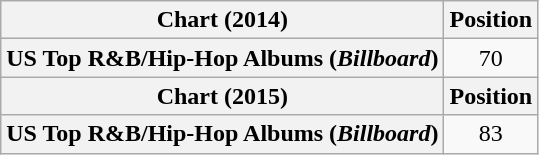<table class="wikitable plainrowheaders" style="text-align:center">
<tr>
<th>Chart (2014)</th>
<th>Position</th>
</tr>
<tr>
<th scope="row">US Top R&B/Hip-Hop Albums (<em>Billboard</em>)</th>
<td>70</td>
</tr>
<tr>
<th>Chart (2015)</th>
<th>Position</th>
</tr>
<tr>
<th scope="row">US Top R&B/Hip-Hop Albums (<em>Billboard</em>)</th>
<td>83</td>
</tr>
</table>
